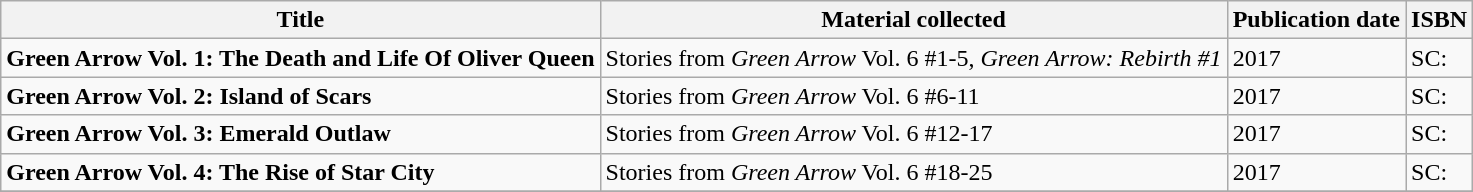<table class="wikitable collapsible collapsed">
<tr>
<th>Title</th>
<th>Material collected</th>
<th>Publication date</th>
<th>ISBN</th>
</tr>
<tr>
<td><strong>Green Arrow Vol. 1: The Death and Life Of Oliver Queen</strong></td>
<td>Stories from <em>Green Arrow</em> Vol. 6 #1-5, <em>Green Arrow: Rebirth #1</em></td>
<td>2017</td>
<td>SC: </td>
</tr>
<tr>
<td><strong>Green Arrow Vol. 2: Island of Scars</strong></td>
<td>Stories from <em>Green Arrow</em> Vol. 6 #6-11</td>
<td>2017</td>
<td>SC: </td>
</tr>
<tr>
<td><strong>Green Arrow Vol. 3: Emerald Outlaw</strong></td>
<td>Stories from <em>Green Arrow</em> Vol. 6 #12-17</td>
<td>2017</td>
<td>SC: </td>
</tr>
<tr>
<td><strong>Green Arrow Vol. 4: The Rise of Star City</strong></td>
<td>Stories from <em>Green Arrow</em> Vol. 6 #18-25</td>
<td>2017</td>
<td>SC: </td>
</tr>
<tr>
</tr>
</table>
